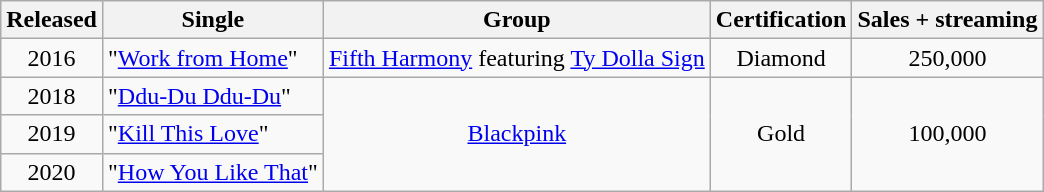<table class="wikitable" style="text-align: center;">
<tr>
<th>Released</th>
<th>Single</th>
<th>Group</th>
<th>Certification</th>
<th>Sales + streaming<br> </th>
</tr>
<tr>
<td>2016</td>
<td style="text-align:left;">"<a href='#'>Work from Home</a>"</td>
<td><a href='#'>Fifth Harmony</a> featuring <a href='#'>Ty Dolla Sign</a></td>
<td>Diamond</td>
<td>250,000</td>
</tr>
<tr>
<td>2018</td>
<td style="text-align:left;">"<a href='#'>Ddu-Du Ddu-Du</a>"</td>
<td rowspan="3"><a href='#'>Blackpink</a></td>
<td rowspan="3">Gold</td>
<td rowspan="3">100,000</td>
</tr>
<tr>
<td>2019</td>
<td style="text-align:left;">"<a href='#'>Kill This Love</a>"</td>
</tr>
<tr>
<td>2020</td>
<td style="text-align:left;">"<a href='#'>How You Like That</a>"</td>
</tr>
</table>
